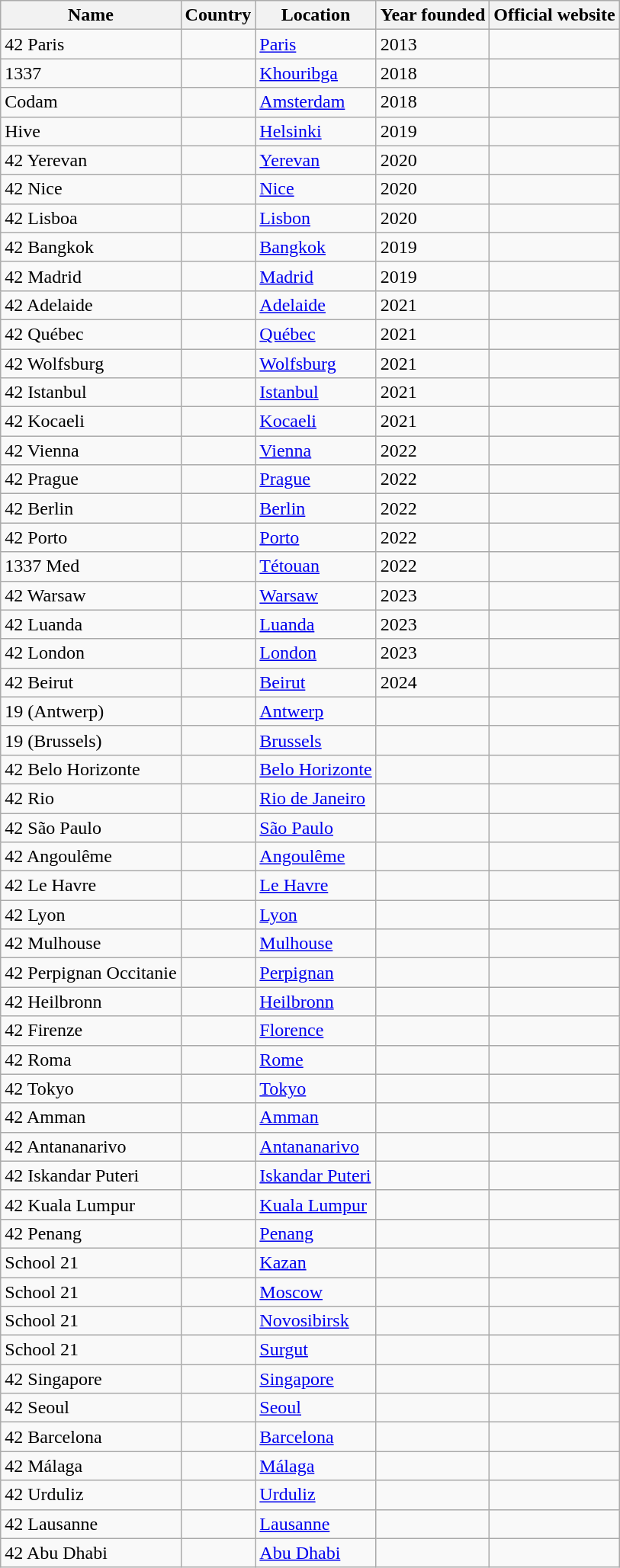<table class="wikitable sortable static-row-numbers">
<tr>
<th>Name</th>
<th>Country</th>
<th>Location</th>
<th>Year founded</th>
<th>Official website</th>
</tr>
<tr>
<td>42 Paris</td>
<td></td>
<td><a href='#'>Paris</a></td>
<td>2013</td>
<td></td>
</tr>
<tr>
<td>1337</td>
<td></td>
<td><a href='#'>Khouribga</a></td>
<td>2018</td>
<td></td>
</tr>
<tr>
<td>Codam</td>
<td></td>
<td><a href='#'>Amsterdam</a></td>
<td>2018</td>
<td></td>
</tr>
<tr>
<td>Hive</td>
<td></td>
<td><a href='#'>Helsinki</a></td>
<td>2019</td>
<td></td>
</tr>
<tr>
<td>42 Yerevan</td>
<td></td>
<td><a href='#'>Yerevan</a></td>
<td>2020</td>
<td></td>
</tr>
<tr>
<td>42 Nice</td>
<td></td>
<td><a href='#'>Nice</a></td>
<td>2020</td>
<td></td>
</tr>
<tr>
<td>42 Lisboa</td>
<td></td>
<td><a href='#'>Lisbon</a></td>
<td>2020</td>
<td></td>
</tr>
<tr>
<td>42 Bangkok</td>
<td></td>
<td><a href='#'>Bangkok</a></td>
<td>2019</td>
<td></td>
</tr>
<tr>
<td>42 Madrid</td>
<td></td>
<td><a href='#'>Madrid</a></td>
<td>2019</td>
<td></td>
</tr>
<tr>
<td>42 Adelaide</td>
<td></td>
<td><a href='#'>Adelaide</a></td>
<td>2021</td>
<td></td>
</tr>
<tr>
<td>42 Québec</td>
<td></td>
<td><a href='#'>Québec</a></td>
<td>2021</td>
<td></td>
</tr>
<tr>
<td>42 Wolfsburg</td>
<td></td>
<td><a href='#'>Wolfsburg</a></td>
<td>2021</td>
<td></td>
</tr>
<tr>
<td>42 Istanbul</td>
<td></td>
<td><a href='#'>Istanbul</a></td>
<td>2021</td>
<td></td>
</tr>
<tr>
<td>42 Kocaeli</td>
<td></td>
<td><a href='#'>Kocaeli</a></td>
<td>2021</td>
<td></td>
</tr>
<tr>
<td>42 Vienna</td>
<td></td>
<td><a href='#'>Vienna</a></td>
<td>2022</td>
<td></td>
</tr>
<tr>
<td>42 Prague</td>
<td></td>
<td><a href='#'>Prague</a></td>
<td>2022</td>
<td></td>
</tr>
<tr>
<td>42 Berlin</td>
<td></td>
<td><a href='#'>Berlin</a></td>
<td>2022</td>
<td></td>
</tr>
<tr>
<td>42 Porto</td>
<td></td>
<td><a href='#'>Porto</a></td>
<td>2022</td>
<td></td>
</tr>
<tr>
<td>1337 Med</td>
<td></td>
<td><a href='#'>Tétouan</a></td>
<td>2022</td>
<td></td>
</tr>
<tr>
<td>42 Warsaw</td>
<td></td>
<td><a href='#'>Warsaw</a></td>
<td>2023</td>
<td></td>
</tr>
<tr>
<td>42 Luanda</td>
<td></td>
<td><a href='#'>Luanda</a></td>
<td>2023</td>
<td></td>
</tr>
<tr>
<td>42 London</td>
<td></td>
<td><a href='#'>London</a></td>
<td>2023</td>
<td></td>
</tr>
<tr>
<td>42 Beirut</td>
<td></td>
<td><a href='#'>Beirut</a></td>
<td>2024</td>
<td></td>
</tr>
<tr>
<td>19 (Antwerp)</td>
<td></td>
<td><a href='#'>Antwerp</a></td>
<td></td>
<td></td>
</tr>
<tr>
<td>19 (Brussels)</td>
<td></td>
<td><a href='#'>Brussels</a></td>
<td></td>
<td></td>
</tr>
<tr>
<td>42 Belo Horizonte</td>
<td></td>
<td><a href='#'>Belo Horizonte</a></td>
<td></td>
<td></td>
</tr>
<tr>
<td>42 Rio</td>
<td></td>
<td><a href='#'>Rio de Janeiro</a></td>
<td></td>
<td></td>
</tr>
<tr>
<td>42 São Paulo</td>
<td></td>
<td><a href='#'>São Paulo</a></td>
<td></td>
<td></td>
</tr>
<tr>
<td>42 Angoulême</td>
<td></td>
<td><a href='#'>Angoulême</a></td>
<td></td>
<td></td>
</tr>
<tr>
<td>42 Le Havre</td>
<td></td>
<td><a href='#'>Le Havre</a></td>
<td></td>
<td></td>
</tr>
<tr>
<td>42 Lyon</td>
<td></td>
<td><a href='#'>Lyon</a></td>
<td></td>
<td></td>
</tr>
<tr>
<td>42 Mulhouse</td>
<td></td>
<td><a href='#'>Mulhouse</a></td>
<td></td>
<td></td>
</tr>
<tr>
<td>42 Perpignan Occitanie</td>
<td></td>
<td><a href='#'>Perpignan</a></td>
<td></td>
<td></td>
</tr>
<tr>
<td>42 Heilbronn</td>
<td></td>
<td><a href='#'>Heilbronn</a></td>
<td></td>
<td></td>
</tr>
<tr>
<td>42 Firenze</td>
<td></td>
<td><a href='#'>Florence</a></td>
<td></td>
<td></td>
</tr>
<tr>
<td>42 Roma</td>
<td></td>
<td><a href='#'>Rome</a></td>
<td></td>
<td></td>
</tr>
<tr>
<td>42 Tokyo</td>
<td></td>
<td><a href='#'>Tokyo</a></td>
<td></td>
<td></td>
</tr>
<tr>
<td>42 Amman</td>
<td></td>
<td><a href='#'>Amman</a></td>
<td></td>
<td></td>
</tr>
<tr>
<td>42 Antananarivo</td>
<td></td>
<td><a href='#'>Antananarivo</a></td>
<td></td>
<td></td>
</tr>
<tr>
<td>42 Iskandar Puteri</td>
<td></td>
<td><a href='#'>Iskandar Puteri</a></td>
<td></td>
<td></td>
</tr>
<tr>
<td>42 Kuala Lumpur</td>
<td></td>
<td><a href='#'>Kuala Lumpur</a></td>
<td></td>
<td></td>
</tr>
<tr>
<td>42 Penang</td>
<td></td>
<td><a href='#'>Penang</a></td>
<td></td>
<td></td>
</tr>
<tr>
<td>School 21</td>
<td></td>
<td><a href='#'>Kazan</a></td>
<td></td>
<td></td>
</tr>
<tr>
<td>School 21</td>
<td></td>
<td><a href='#'>Moscow</a></td>
<td></td>
<td></td>
</tr>
<tr>
<td>School 21</td>
<td></td>
<td><a href='#'>Novosibirsk</a></td>
<td></td>
<td></td>
</tr>
<tr>
<td>School 21</td>
<td></td>
<td><a href='#'>Surgut</a></td>
<td></td>
<td></td>
</tr>
<tr>
<td>42 Singapore</td>
<td></td>
<td><a href='#'>Singapore</a></td>
<td></td>
<td></td>
</tr>
<tr>
<td>42 Seoul</td>
<td></td>
<td><a href='#'>Seoul</a></td>
<td></td>
<td></td>
</tr>
<tr>
<td>42 Barcelona</td>
<td></td>
<td><a href='#'>Barcelona</a></td>
<td></td>
<td></td>
</tr>
<tr>
<td>42 Málaga</td>
<td></td>
<td><a href='#'>Málaga</a></td>
<td></td>
<td></td>
</tr>
<tr>
<td>42 Urduliz</td>
<td></td>
<td><a href='#'>Urduliz</a></td>
<td></td>
<td></td>
</tr>
<tr>
<td>42 Lausanne</td>
<td></td>
<td><a href='#'>Lausanne</a></td>
<td></td>
<td></td>
</tr>
<tr>
<td>42 Abu Dhabi</td>
<td></td>
<td><a href='#'>Abu Dhabi</a></td>
<td></td>
<td></td>
</tr>
</table>
